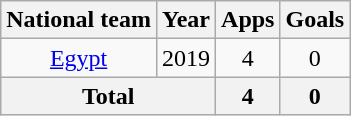<table class="wikitable" style="text-align:center">
<tr>
<th>National team</th>
<th>Year</th>
<th>Apps</th>
<th>Goals</th>
</tr>
<tr>
<td rowspan="1"><a href='#'>Egypt</a></td>
<td>2019</td>
<td>4</td>
<td>0</td>
</tr>
<tr>
<th colspan="2">Total</th>
<th>4</th>
<th>0</th>
</tr>
</table>
